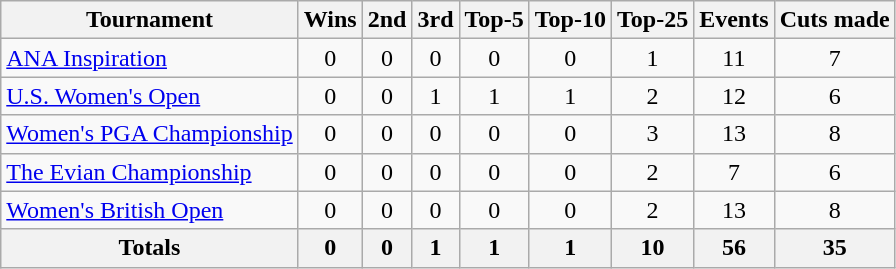<table class=wikitable style=text-align:center>
<tr>
<th>Tournament</th>
<th>Wins</th>
<th>2nd</th>
<th>3rd</th>
<th>Top-5</th>
<th>Top-10</th>
<th>Top-25</th>
<th>Events</th>
<th>Cuts made</th>
</tr>
<tr>
<td align=left><a href='#'>ANA Inspiration</a></td>
<td>0</td>
<td>0</td>
<td>0</td>
<td>0</td>
<td>0</td>
<td>1</td>
<td>11</td>
<td>7</td>
</tr>
<tr>
<td align=left><a href='#'>U.S. Women's Open</a></td>
<td>0</td>
<td>0</td>
<td>1</td>
<td>1</td>
<td>1</td>
<td>2</td>
<td>12</td>
<td>6</td>
</tr>
<tr>
<td align=left><a href='#'>Women's PGA Championship</a></td>
<td>0</td>
<td>0</td>
<td>0</td>
<td>0</td>
<td>0</td>
<td>3</td>
<td>13</td>
<td>8</td>
</tr>
<tr>
<td align=left><a href='#'>The Evian Championship</a></td>
<td>0</td>
<td>0</td>
<td>0</td>
<td>0</td>
<td>0</td>
<td>2</td>
<td>7</td>
<td>6</td>
</tr>
<tr>
<td align=left><a href='#'>Women's British Open</a></td>
<td>0</td>
<td>0</td>
<td>0</td>
<td>0</td>
<td>0</td>
<td>2</td>
<td>13</td>
<td>8</td>
</tr>
<tr>
<th>Totals</th>
<th>0</th>
<th>0</th>
<th>1</th>
<th>1</th>
<th>1</th>
<th>10</th>
<th>56</th>
<th>35</th>
</tr>
</table>
